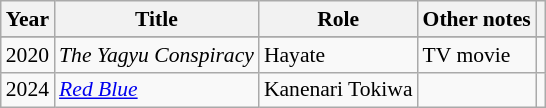<table class="wikitable" style="font-size: 90%;">
<tr>
<th>Year</th>
<th>Title</th>
<th>Role</th>
<th>Other notes</th>
<th></th>
</tr>
<tr>
</tr>
<tr>
<td>2020</td>
<td><em>The Yagyu Conspiracy</em></td>
<td>Hayate</td>
<td>TV movie</td>
<td></td>
</tr>
<tr>
<td>2024</td>
<td><em><a href='#'>Red Blue</a></em></td>
<td>Kanenari Tokiwa</td>
<td></td>
<td></td>
</tr>
</table>
